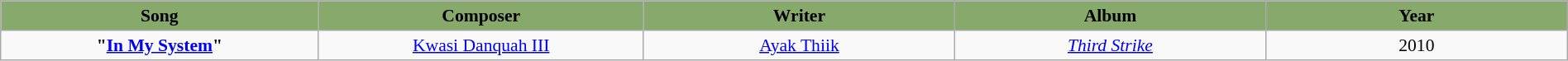<table class="wikitable" style="margin:0.5em auto; clear:both; font-size:.9em; text-align:center; width:100%">
<tr>
<th style="width:500px; background:#87a96b;"><span>Song</span></th>
<th style="width:500px; background:#87a96b;"><span>Composer</span></th>
<th style="width:500px; background:#87a96b;"><span>Writer</span></th>
<th style="width:500px; background:#87a96b;"><span>Album</span></th>
<th style="width:500px; background:#87a96b;"><span>Year</span></th>
</tr>
<tr>
<td><strong>"<a href='#'>In My System</a>"</strong><br> <small></small></td>
<td><a href='#'>Kwasi Danquah III</a></td>
<td><a href='#'>Ayak Thiik</a></td>
<td><em><a href='#'>Third Strike</a></em></td>
<td>2010</td>
</tr>
</table>
